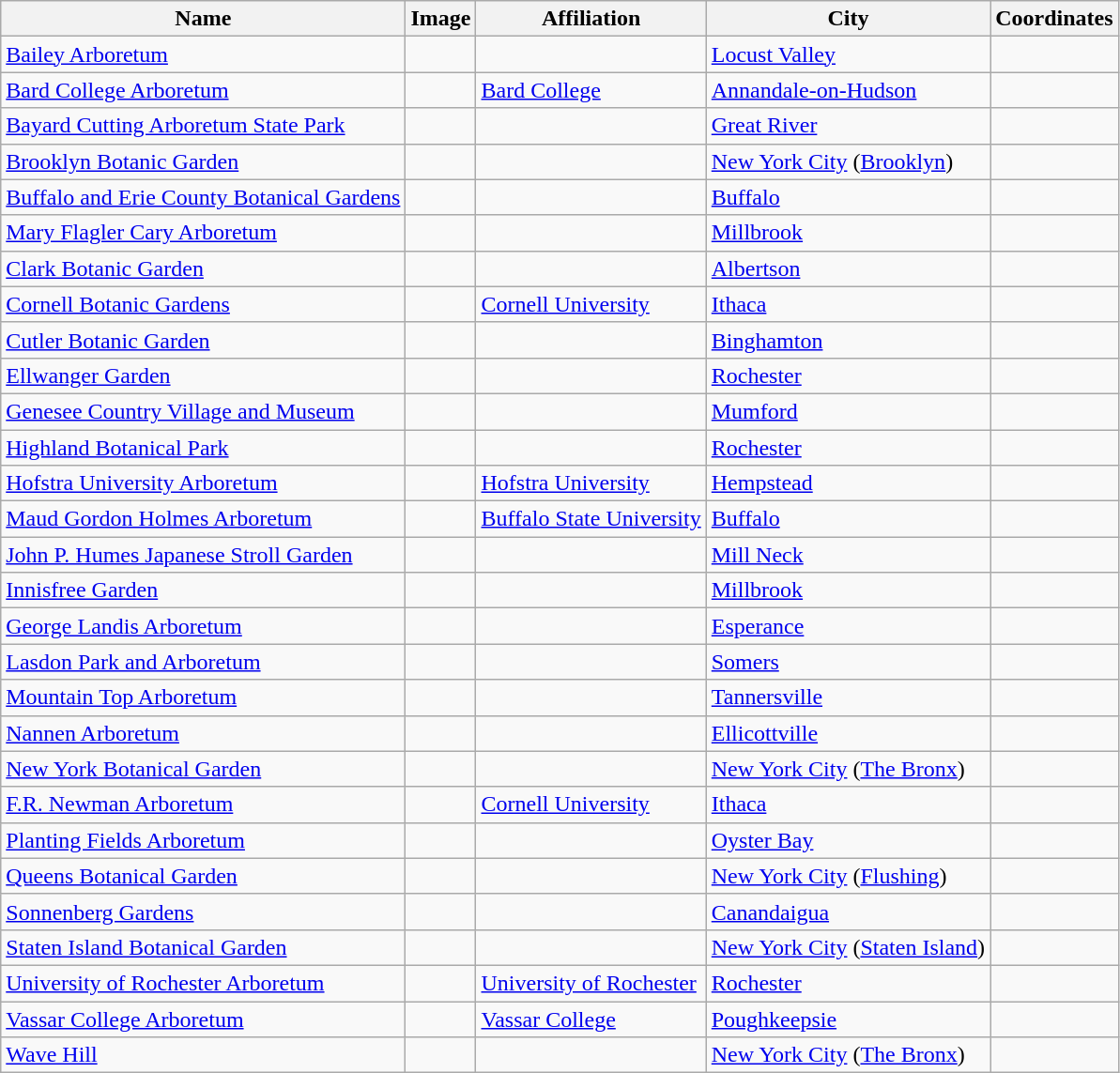<table class="sortable wikitable">
<tr>
<th scope="col">Name</th>
<th scope="col">Image</th>
<th scope="col">Affiliation</th>
<th scope="col">City</th>
<th scope="col">Coordinates</th>
</tr>
<tr>
<td><a href='#'>Bailey Arboretum</a></td>
<td></td>
<td></td>
<td><a href='#'>Locust Valley</a></td>
<td></td>
</tr>
<tr>
<td><a href='#'>Bard College Arboretum</a></td>
<td></td>
<td><a href='#'>Bard College</a></td>
<td><a href='#'>Annandale-on-Hudson</a></td>
<td></td>
</tr>
<tr>
<td><a href='#'>Bayard Cutting Arboretum State Park</a></td>
<td></td>
<td></td>
<td><a href='#'>Great River</a></td>
<td></td>
</tr>
<tr>
<td><a href='#'>Brooklyn Botanic Garden</a></td>
<td></td>
<td></td>
<td><a href='#'>New York City</a> (<a href='#'>Brooklyn</a>)</td>
<td></td>
</tr>
<tr>
<td><a href='#'>Buffalo and Erie County Botanical Gardens</a></td>
<td></td>
<td></td>
<td><a href='#'>Buffalo</a></td>
<td></td>
</tr>
<tr>
<td><a href='#'>Mary Flagler Cary Arboretum</a></td>
<td></td>
<td></td>
<td><a href='#'>Millbrook</a></td>
<td></td>
</tr>
<tr>
<td><a href='#'>Clark Botanic Garden</a></td>
<td></td>
<td></td>
<td><a href='#'>Albertson</a></td>
<td></td>
</tr>
<tr>
<td><a href='#'>Cornell Botanic Gardens</a></td>
<td></td>
<td><a href='#'>Cornell University</a></td>
<td><a href='#'>Ithaca</a></td>
<td></td>
</tr>
<tr>
<td><a href='#'>Cutler Botanic Garden</a></td>
<td></td>
<td></td>
<td><a href='#'>Binghamton</a></td>
<td></td>
</tr>
<tr>
<td><a href='#'>Ellwanger Garden</a></td>
<td></td>
<td></td>
<td><a href='#'>Rochester</a></td>
<td></td>
</tr>
<tr>
<td><a href='#'>Genesee Country Village and Museum</a></td>
<td></td>
<td></td>
<td><a href='#'>Mumford</a></td>
<td></td>
</tr>
<tr>
<td><a href='#'>Highland Botanical Park</a></td>
<td></td>
<td></td>
<td><a href='#'>Rochester</a></td>
<td></td>
</tr>
<tr>
<td><a href='#'>Hofstra University Arboretum</a></td>
<td></td>
<td><a href='#'>Hofstra University</a></td>
<td><a href='#'>Hempstead</a></td>
<td></td>
</tr>
<tr>
<td><a href='#'>Maud Gordon Holmes Arboretum</a></td>
<td></td>
<td><a href='#'>Buffalo State University</a></td>
<td><a href='#'>Buffalo</a></td>
<td></td>
</tr>
<tr>
<td><a href='#'>John P. Humes Japanese Stroll Garden</a></td>
<td></td>
<td></td>
<td><a href='#'>Mill Neck</a></td>
<td></td>
</tr>
<tr>
<td><a href='#'>Innisfree Garden</a></td>
<td></td>
<td></td>
<td><a href='#'>Millbrook</a></td>
<td></td>
</tr>
<tr>
<td><a href='#'>George Landis Arboretum</a></td>
<td></td>
<td></td>
<td><a href='#'>Esperance</a></td>
<td></td>
</tr>
<tr>
<td><a href='#'>Lasdon Park and Arboretum</a></td>
<td></td>
<td></td>
<td><a href='#'>Somers</a></td>
<td></td>
</tr>
<tr>
<td><a href='#'>Mountain Top Arboretum</a></td>
<td></td>
<td></td>
<td><a href='#'>Tannersville</a></td>
<td></td>
</tr>
<tr>
<td><a href='#'>Nannen Arboretum</a></td>
<td></td>
<td></td>
<td><a href='#'>Ellicottville</a></td>
<td></td>
</tr>
<tr>
<td><a href='#'>New York Botanical Garden</a></td>
<td></td>
<td></td>
<td><a href='#'>New York City</a> (<a href='#'>The Bronx</a>)</td>
<td></td>
</tr>
<tr>
<td><a href='#'>F.R. Newman Arboretum</a></td>
<td></td>
<td><a href='#'>Cornell University</a></td>
<td><a href='#'>Ithaca</a></td>
<td></td>
</tr>
<tr>
<td><a href='#'>Planting Fields Arboretum</a></td>
<td></td>
<td></td>
<td><a href='#'>Oyster Bay</a></td>
<td></td>
</tr>
<tr>
<td><a href='#'>Queens Botanical Garden</a></td>
<td></td>
<td></td>
<td><a href='#'>New York City</a> (<a href='#'>Flushing</a>)</td>
<td></td>
</tr>
<tr>
<td><a href='#'>Sonnenberg Gardens</a></td>
<td></td>
<td></td>
<td><a href='#'>Canandaigua</a></td>
<td></td>
</tr>
<tr>
<td><a href='#'>Staten Island Botanical Garden</a></td>
<td></td>
<td></td>
<td><a href='#'>New York City</a> (<a href='#'>Staten Island</a>)</td>
<td></td>
</tr>
<tr>
<td><a href='#'>University of Rochester Arboretum</a></td>
<td></td>
<td><a href='#'>University of Rochester</a></td>
<td><a href='#'>Rochester</a></td>
<td></td>
</tr>
<tr>
<td><a href='#'>Vassar College Arboretum</a></td>
<td></td>
<td><a href='#'>Vassar College</a></td>
<td><a href='#'>Poughkeepsie</a></td>
<td></td>
</tr>
<tr>
<td><a href='#'>Wave Hill</a></td>
<td></td>
<td></td>
<td><a href='#'>New York City</a> (<a href='#'>The Bronx</a>)</td>
<td></td>
</tr>
</table>
